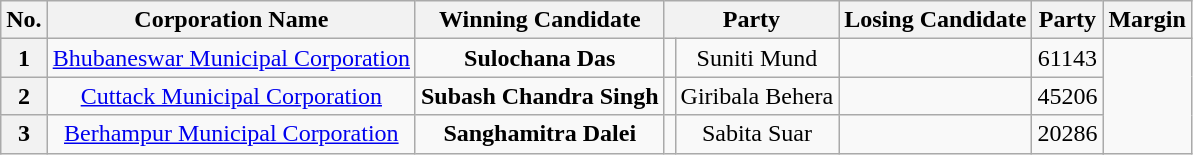<table class="wikitable sortable" style="text-align:center">
<tr>
<th>No.</th>
<th>Corporation Name</th>
<th>Winning Candidate</th>
<th colspan="2">Party</th>
<th>Losing Candidate</th>
<th colspan="2">Party</th>
<th>Margin</th>
</tr>
<tr>
<th>1</th>
<td><a href='#'>Bhubaneswar Municipal Corporation</a></td>
<td><strong>Sulochana Das</strong></td>
<td></td>
<td>Suniti Mund</td>
<td></td>
<td>61143</td>
</tr>
<tr>
<th>2</th>
<td><a href='#'>Cuttack Municipal Corporation</a></td>
<td><strong>Subash Chandra Singh</strong></td>
<td></td>
<td>Giribala Behera</td>
<td></td>
<td>45206</td>
</tr>
<tr>
<th>3</th>
<td><a href='#'>Berhampur Municipal Corporation</a></td>
<td><strong>Sanghamitra Dalei</strong></td>
<td></td>
<td>Sabita Suar</td>
<td></td>
<td>20286</td>
</tr>
</table>
